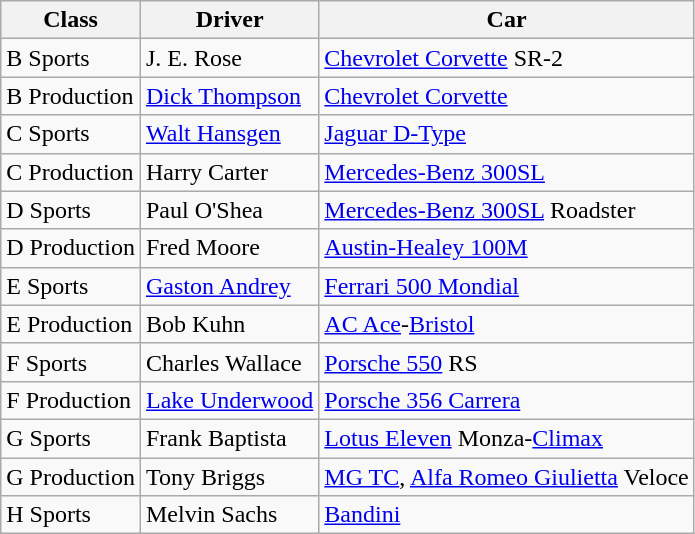<table class=wikitable>
<tr>
<th>Class</th>
<th>Driver</th>
<th>Car</th>
</tr>
<tr>
<td>B Sports</td>
<td> J. E. Rose</td>
<td><a href='#'>Chevrolet Corvette</a> SR-2</td>
</tr>
<tr>
<td>B Production</td>
<td> <a href='#'>Dick Thompson</a></td>
<td><a href='#'>Chevrolet Corvette</a></td>
</tr>
<tr>
<td>C Sports</td>
<td> <a href='#'>Walt Hansgen</a></td>
<td><a href='#'>Jaguar D-Type</a></td>
</tr>
<tr>
<td>C Production</td>
<td> Harry Carter</td>
<td><a href='#'>Mercedes-Benz 300SL</a></td>
</tr>
<tr>
<td>D Sports</td>
<td> Paul O'Shea</td>
<td><a href='#'>Mercedes-Benz 300SL</a> Roadster</td>
</tr>
<tr>
<td>D Production</td>
<td> Fred Moore</td>
<td><a href='#'>Austin-Healey 100M</a></td>
</tr>
<tr>
<td>E Sports</td>
<td> <a href='#'>Gaston Andrey</a></td>
<td><a href='#'>Ferrari 500 Mondial</a></td>
</tr>
<tr>
<td>E Production</td>
<td> Bob Kuhn</td>
<td><a href='#'>AC Ace</a>-<a href='#'>Bristol</a></td>
</tr>
<tr>
<td>F Sports</td>
<td> Charles Wallace</td>
<td><a href='#'>Porsche 550</a> RS</td>
</tr>
<tr>
<td>F Production</td>
<td> <a href='#'>Lake Underwood</a></td>
<td><a href='#'>Porsche 356 Carrera</a></td>
</tr>
<tr>
<td>G Sports</td>
<td> Frank Baptista</td>
<td><a href='#'>Lotus Eleven</a> Monza-<a href='#'>Climax</a></td>
</tr>
<tr>
<td>G Production</td>
<td> Tony Briggs</td>
<td><a href='#'>MG TC</a>, <a href='#'>Alfa Romeo Giulietta</a> Veloce</td>
</tr>
<tr>
<td>H Sports</td>
<td> Melvin Sachs</td>
<td><a href='#'>Bandini</a></td>
</tr>
</table>
